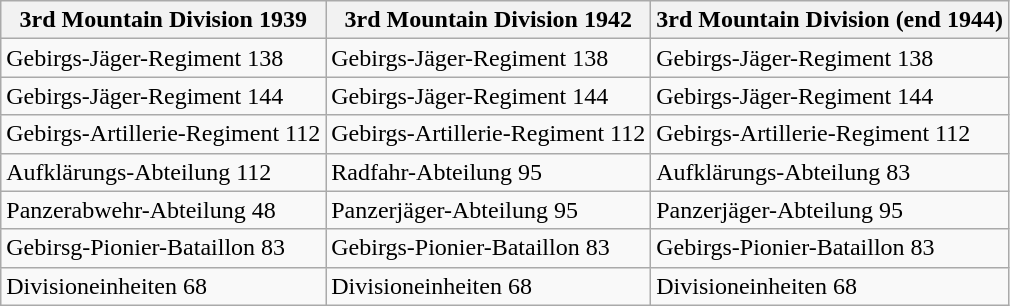<table class="wikitable">
<tr>
<th>3rd Mountain Division 1939</th>
<th>3rd Mountain Division 1942</th>
<th>3rd Mountain Division (end 1944)</th>
</tr>
<tr>
<td>Gebirgs-Jäger-Regiment 138</td>
<td>Gebirgs-Jäger-Regiment 138</td>
<td>Gebirgs-Jäger-Regiment 138</td>
</tr>
<tr>
<td>Gebirgs-Jäger-Regiment 144</td>
<td>Gebirgs-Jäger-Regiment 144</td>
<td>Gebirgs-Jäger-Regiment 144</td>
</tr>
<tr>
<td>Gebirgs-Artillerie-Regiment 112</td>
<td>Gebirgs-Artillerie-Regiment 112</td>
<td>Gebirgs-Artillerie-Regiment 112</td>
</tr>
<tr>
<td>Aufklärungs-Abteilung 112</td>
<td>Radfahr-Abteilung 95</td>
<td>Aufklärungs-Abteilung 83</td>
</tr>
<tr>
<td>Panzerabwehr-Abteilung 48</td>
<td>Panzerjäger-Abteilung 95</td>
<td>Panzerjäger-Abteilung 95</td>
</tr>
<tr>
<td>Gebirsg-Pionier-Bataillon 83</td>
<td>Gebirgs-Pionier-Bataillon 83</td>
<td>Gebirgs-Pionier-Bataillon 83</td>
</tr>
<tr>
<td>Divisioneinheiten 68</td>
<td>Divisioneinheiten 68</td>
<td>Divisioneinheiten 68</td>
</tr>
</table>
